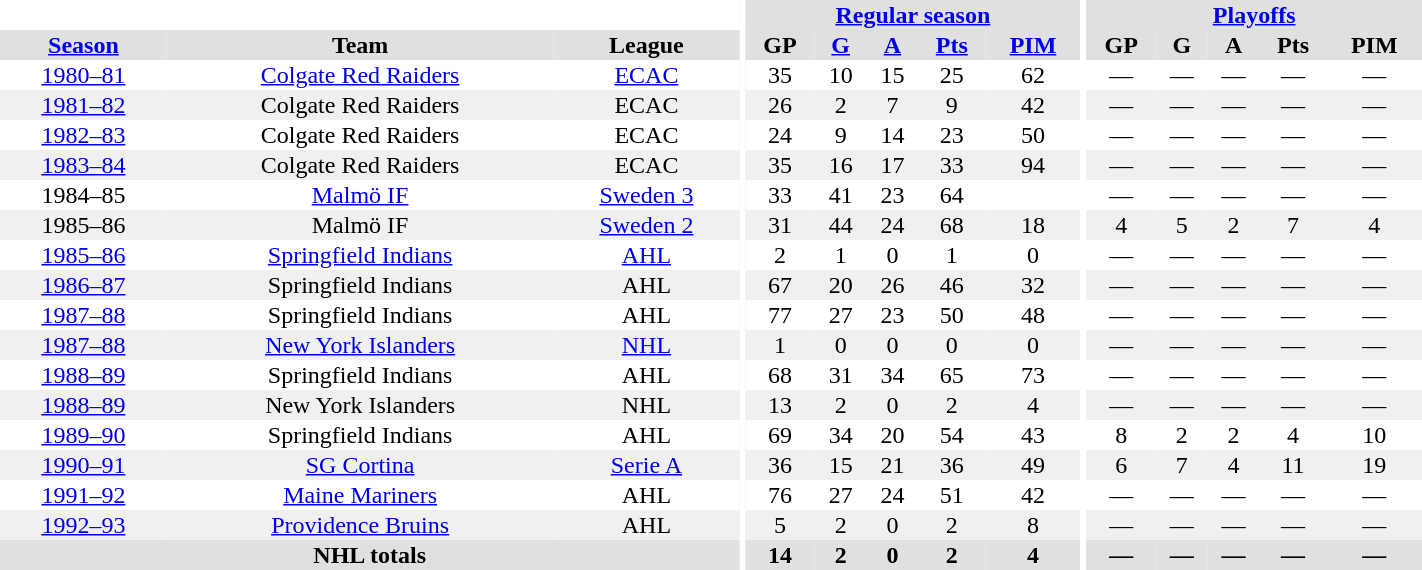<table border="0" cellpadding="1" cellspacing="0" style="text-align:center; width:75%">
<tr bgcolor="#e0e0e0">
<th colspan="3" bgcolor="#ffffff"></th>
<th rowspan="99" bgcolor="#ffffff"></th>
<th colspan="5"><a href='#'>Regular season</a></th>
<th rowspan="99" bgcolor="#ffffff"></th>
<th colspan="5"><a href='#'>Playoffs</a></th>
</tr>
<tr bgcolor="#e0e0e0">
<th><a href='#'>Season</a></th>
<th>Team</th>
<th>League</th>
<th>GP</th>
<th><a href='#'>G</a></th>
<th><a href='#'>A</a></th>
<th><a href='#'>Pts</a></th>
<th><a href='#'>PIM</a></th>
<th>GP</th>
<th>G</th>
<th>A</th>
<th>Pts</th>
<th>PIM</th>
</tr>
<tr>
<td><a href='#'>1980–81</a></td>
<td><a href='#'>Colgate Red Raiders</a></td>
<td><a href='#'>ECAC</a></td>
<td>35</td>
<td>10</td>
<td>15</td>
<td>25</td>
<td>62</td>
<td>—</td>
<td>—</td>
<td>—</td>
<td>—</td>
<td>—</td>
</tr>
<tr bgcolor="#f0f0f0">
<td><a href='#'>1981–82</a></td>
<td>Colgate Red Raiders</td>
<td>ECAC</td>
<td>26</td>
<td>2</td>
<td>7</td>
<td>9</td>
<td>42</td>
<td>—</td>
<td>—</td>
<td>—</td>
<td>—</td>
<td>—</td>
</tr>
<tr>
<td><a href='#'>1982–83</a></td>
<td>Colgate Red Raiders</td>
<td>ECAC</td>
<td>24</td>
<td>9</td>
<td>14</td>
<td>23</td>
<td>50</td>
<td>—</td>
<td>—</td>
<td>—</td>
<td>—</td>
<td>—</td>
</tr>
<tr bgcolor="#f0f0f0">
<td><a href='#'>1983–84</a></td>
<td>Colgate Red Raiders</td>
<td>ECAC</td>
<td>35</td>
<td>16</td>
<td>17</td>
<td>33</td>
<td>94</td>
<td>—</td>
<td>—</td>
<td>—</td>
<td>—</td>
<td>—</td>
</tr>
<tr>
<td>1984–85</td>
<td><a href='#'>Malmö IF</a></td>
<td><a href='#'>Sweden 3</a></td>
<td>33</td>
<td>41</td>
<td>23</td>
<td>64</td>
<td></td>
<td>—</td>
<td>—</td>
<td>—</td>
<td>—</td>
<td>—</td>
</tr>
<tr bgcolor="#f0f0f0">
<td>1985–86</td>
<td>Malmö IF</td>
<td><a href='#'>Sweden 2</a></td>
<td>31</td>
<td>44</td>
<td>24</td>
<td>68</td>
<td>18</td>
<td>4</td>
<td>5</td>
<td>2</td>
<td>7</td>
<td>4</td>
</tr>
<tr>
<td><a href='#'>1985–86</a></td>
<td><a href='#'>Springfield Indians</a></td>
<td><a href='#'>AHL</a></td>
<td>2</td>
<td>1</td>
<td>0</td>
<td>1</td>
<td>0</td>
<td>—</td>
<td>—</td>
<td>—</td>
<td>—</td>
<td>—</td>
</tr>
<tr bgcolor="#f0f0f0">
<td><a href='#'>1986–87</a></td>
<td>Springfield Indians</td>
<td>AHL</td>
<td>67</td>
<td>20</td>
<td>26</td>
<td>46</td>
<td>32</td>
<td>—</td>
<td>—</td>
<td>—</td>
<td>—</td>
<td>—</td>
</tr>
<tr>
<td><a href='#'>1987–88</a></td>
<td>Springfield Indians</td>
<td>AHL</td>
<td>77</td>
<td>27</td>
<td>23</td>
<td>50</td>
<td>48</td>
<td>—</td>
<td>—</td>
<td>—</td>
<td>—</td>
<td>—</td>
</tr>
<tr bgcolor="#f0f0f0">
<td><a href='#'>1987–88</a></td>
<td><a href='#'>New York Islanders</a></td>
<td><a href='#'>NHL</a></td>
<td>1</td>
<td>0</td>
<td>0</td>
<td>0</td>
<td>0</td>
<td>—</td>
<td>—</td>
<td>—</td>
<td>—</td>
<td>—</td>
</tr>
<tr>
<td><a href='#'>1988–89</a></td>
<td>Springfield Indians</td>
<td>AHL</td>
<td>68</td>
<td>31</td>
<td>34</td>
<td>65</td>
<td>73</td>
<td>—</td>
<td>—</td>
<td>—</td>
<td>—</td>
<td>—</td>
</tr>
<tr bgcolor="#f0f0f0">
<td><a href='#'>1988–89</a></td>
<td>New York Islanders</td>
<td>NHL</td>
<td>13</td>
<td>2</td>
<td>0</td>
<td>2</td>
<td>4</td>
<td>—</td>
<td>—</td>
<td>—</td>
<td>—</td>
<td>—</td>
</tr>
<tr>
<td><a href='#'>1989–90</a></td>
<td>Springfield Indians</td>
<td>AHL</td>
<td>69</td>
<td>34</td>
<td>20</td>
<td>54</td>
<td>43</td>
<td>8</td>
<td>2</td>
<td>2</td>
<td>4</td>
<td>10</td>
</tr>
<tr bgcolor="#f0f0f0">
<td><a href='#'>1990–91</a></td>
<td><a href='#'>SG Cortina</a></td>
<td><a href='#'>Serie A</a></td>
<td>36</td>
<td>15</td>
<td>21</td>
<td>36</td>
<td>49</td>
<td>6</td>
<td>7</td>
<td>4</td>
<td>11</td>
<td>19</td>
</tr>
<tr>
<td><a href='#'>1991–92</a></td>
<td><a href='#'>Maine Mariners</a></td>
<td>AHL</td>
<td>76</td>
<td>27</td>
<td>24</td>
<td>51</td>
<td>42</td>
<td>—</td>
<td>—</td>
<td>—</td>
<td>—</td>
<td>—</td>
</tr>
<tr bgcolor="#f0f0f0">
<td><a href='#'>1992–93</a></td>
<td><a href='#'>Providence Bruins</a></td>
<td>AHL</td>
<td>5</td>
<td>2</td>
<td>0</td>
<td>2</td>
<td>8</td>
<td>—</td>
<td>—</td>
<td>—</td>
<td>—</td>
<td>—</td>
</tr>
<tr ALIGN="center" bgcolor="#e0e0e0">
<th colspan="3">NHL totals</th>
<th>14</th>
<th>2</th>
<th>0</th>
<th>2</th>
<th>4</th>
<th>—</th>
<th>—</th>
<th>—</th>
<th>—</th>
<th>—</th>
</tr>
</table>
